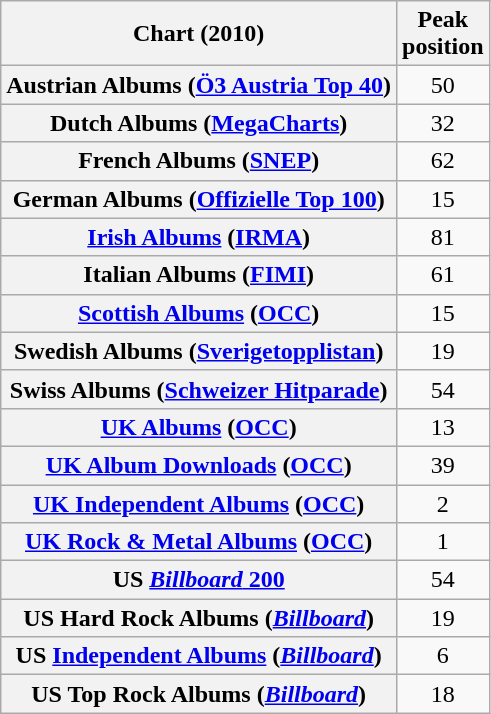<table class="wikitable sortable plainrowheaders" style="text-align:center">
<tr>
<th scope="col">Chart (2010)</th>
<th scope="col">Peak<br>position</th>
</tr>
<tr>
<th scope="row">Austrian Albums (<a href='#'>Ö3 Austria Top 40</a>)</th>
<td>50</td>
</tr>
<tr>
<th scope="row">Dutch Albums (<a href='#'>MegaCharts</a>)</th>
<td>32</td>
</tr>
<tr>
<th scope="row">French Albums (<a href='#'>SNEP</a>)</th>
<td>62</td>
</tr>
<tr>
<th scope="row">German Albums (<a href='#'>Offizielle Top 100</a>)</th>
<td>15</td>
</tr>
<tr>
<th scope="row"><a href='#'>Irish Albums</a> (<a href='#'>IRMA</a>)</th>
<td>81</td>
</tr>
<tr>
<th scope="row">Italian Albums (<a href='#'>FIMI</a>)</th>
<td>61</td>
</tr>
<tr>
<th scope="row"><a href='#'>Scottish Albums</a> (<a href='#'>OCC</a>)</th>
<td>15</td>
</tr>
<tr>
<th scope="row">Swedish Albums (<a href='#'>Sverigetopplistan</a>)</th>
<td>19</td>
</tr>
<tr>
<th scope="row">Swiss Albums (<a href='#'>Schweizer Hitparade</a>)</th>
<td>54</td>
</tr>
<tr>
<th scope="row"><a href='#'>UK Albums</a> (<a href='#'>OCC</a>)</th>
<td>13</td>
</tr>
<tr>
<th scope="row"><a href='#'>UK Album Downloads</a> (<a href='#'>OCC</a>)</th>
<td>39</td>
</tr>
<tr>
<th scope="row"><a href='#'>UK Independent Albums</a> (<a href='#'>OCC</a>)</th>
<td>2</td>
</tr>
<tr>
<th scope="row"><a href='#'>UK Rock & Metal Albums</a> (<a href='#'>OCC</a>)</th>
<td>1</td>
</tr>
<tr>
<th scope="row">US <a href='#'><em>Billboard</em> 200</a></th>
<td>54</td>
</tr>
<tr>
<th scope="row">US Hard Rock Albums (<em><a href='#'>Billboard</a></em>)</th>
<td>19</td>
</tr>
<tr>
<th scope="row">US <a href='#'>Independent Albums</a> (<em><a href='#'>Billboard</a></em>)</th>
<td>6</td>
</tr>
<tr>
<th scope="row">US Top Rock Albums (<em><a href='#'>Billboard</a></em>)</th>
<td>18</td>
</tr>
</table>
